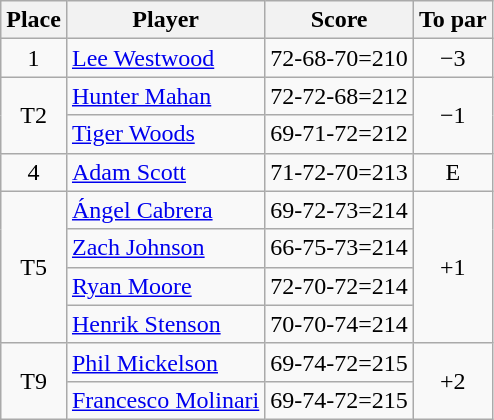<table class="wikitable">
<tr>
<th>Place</th>
<th>Player</th>
<th>Score</th>
<th>To par</th>
</tr>
<tr>
<td align=center>1</td>
<td> <a href='#'>Lee Westwood</a></td>
<td>72-68-70=210</td>
<td align=center>−3</td>
</tr>
<tr>
<td align=center rowspan=2>T2</td>
<td> <a href='#'>Hunter Mahan</a></td>
<td>72-72-68=212</td>
<td align=center rowspan=2>−1</td>
</tr>
<tr>
<td> <a href='#'>Tiger Woods</a></td>
<td>69-71-72=212</td>
</tr>
<tr>
<td align=center>4</td>
<td> <a href='#'>Adam Scott</a></td>
<td>71-72-70=213</td>
<td align=center>E</td>
</tr>
<tr>
<td align=center rowspan=4>T5</td>
<td> <a href='#'>Ángel Cabrera</a></td>
<td>69-72-73=214</td>
<td align=center rowspan=4>+1</td>
</tr>
<tr>
<td> <a href='#'>Zach Johnson</a></td>
<td>66-75-73=214</td>
</tr>
<tr>
<td> <a href='#'>Ryan Moore</a></td>
<td>72-70-72=214</td>
</tr>
<tr>
<td> <a href='#'>Henrik Stenson</a></td>
<td>70-70-74=214</td>
</tr>
<tr>
<td align=center rowspan=2>T9</td>
<td> <a href='#'>Phil Mickelson</a></td>
<td>69-74-72=215</td>
<td align=center rowspan=2>+2</td>
</tr>
<tr>
<td> <a href='#'>Francesco Molinari</a></td>
<td>69-74-72=215</td>
</tr>
</table>
